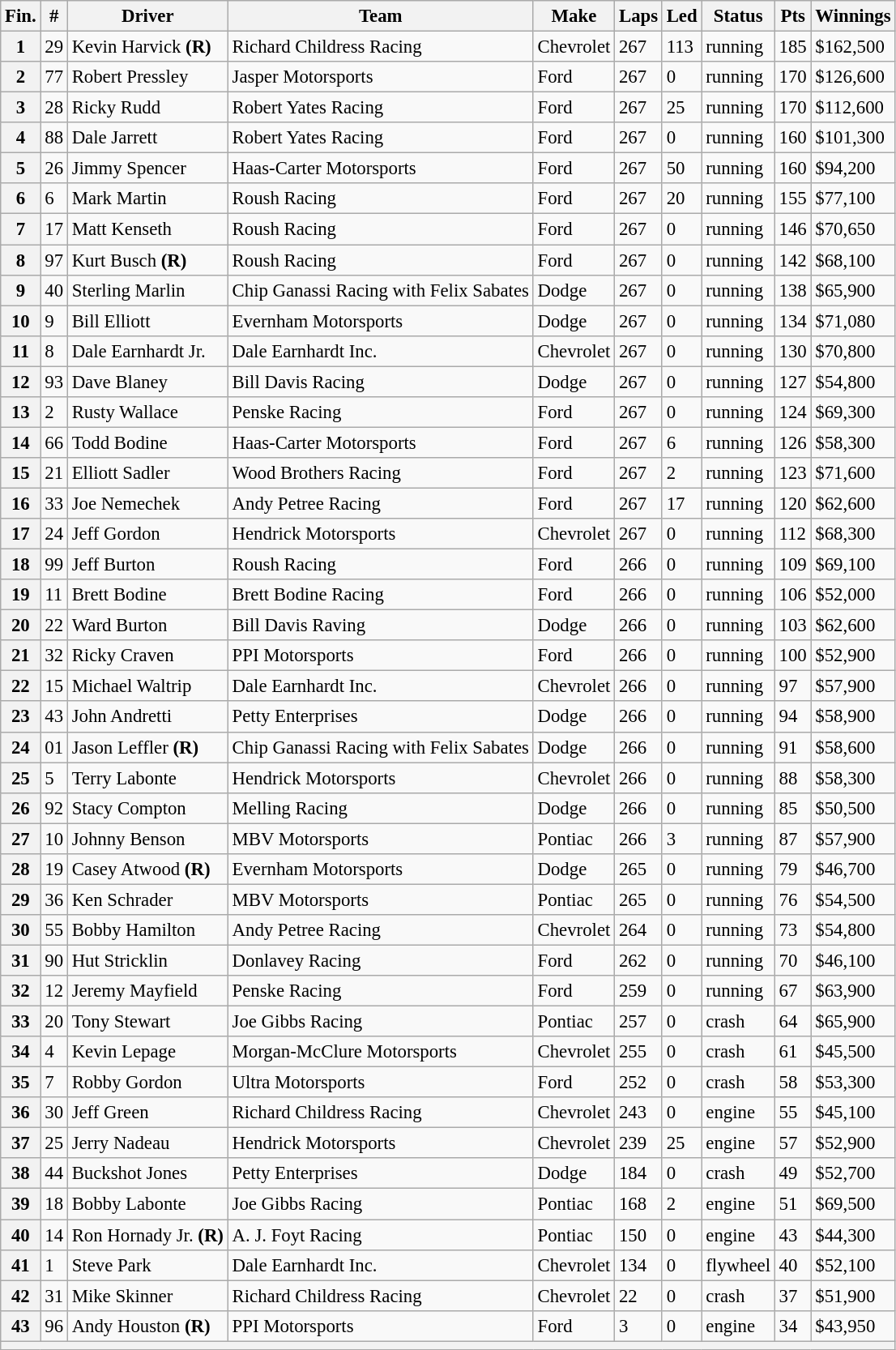<table class="wikitable" style="font-size:95%">
<tr>
<th>Fin.</th>
<th>#</th>
<th>Driver</th>
<th>Team</th>
<th>Make</th>
<th>Laps</th>
<th>Led</th>
<th>Status</th>
<th>Pts</th>
<th>Winnings</th>
</tr>
<tr>
<th>1</th>
<td>29</td>
<td>Kevin Harvick <strong>(R)</strong></td>
<td>Richard Childress Racing</td>
<td>Chevrolet</td>
<td>267</td>
<td>113</td>
<td>running</td>
<td>185</td>
<td>$162,500</td>
</tr>
<tr>
<th>2</th>
<td>77</td>
<td>Robert Pressley</td>
<td>Jasper Motorsports</td>
<td>Ford</td>
<td>267</td>
<td>0</td>
<td>running</td>
<td>170</td>
<td>$126,600</td>
</tr>
<tr>
<th>3</th>
<td>28</td>
<td>Ricky Rudd</td>
<td>Robert Yates Racing</td>
<td>Ford</td>
<td>267</td>
<td>25</td>
<td>running</td>
<td>170</td>
<td>$112,600</td>
</tr>
<tr>
<th>4</th>
<td>88</td>
<td>Dale Jarrett</td>
<td>Robert Yates Racing</td>
<td>Ford</td>
<td>267</td>
<td>0</td>
<td>running</td>
<td>160</td>
<td>$101,300</td>
</tr>
<tr>
<th>5</th>
<td>26</td>
<td>Jimmy Spencer</td>
<td>Haas-Carter Motorsports</td>
<td>Ford</td>
<td>267</td>
<td>50</td>
<td>running</td>
<td>160</td>
<td>$94,200</td>
</tr>
<tr>
<th>6</th>
<td>6</td>
<td>Mark Martin</td>
<td>Roush Racing</td>
<td>Ford</td>
<td>267</td>
<td>20</td>
<td>running</td>
<td>155</td>
<td>$77,100</td>
</tr>
<tr>
<th>7</th>
<td>17</td>
<td>Matt Kenseth</td>
<td>Roush Racing</td>
<td>Ford</td>
<td>267</td>
<td>0</td>
<td>running</td>
<td>146</td>
<td>$70,650</td>
</tr>
<tr>
<th>8</th>
<td>97</td>
<td>Kurt Busch <strong>(R)</strong></td>
<td>Roush Racing</td>
<td>Ford</td>
<td>267</td>
<td>0</td>
<td>running</td>
<td>142</td>
<td>$68,100</td>
</tr>
<tr>
<th>9</th>
<td>40</td>
<td>Sterling Marlin</td>
<td>Chip Ganassi Racing with Felix Sabates</td>
<td>Dodge</td>
<td>267</td>
<td>0</td>
<td>running</td>
<td>138</td>
<td>$65,900</td>
</tr>
<tr>
<th>10</th>
<td>9</td>
<td>Bill Elliott</td>
<td>Evernham Motorsports</td>
<td>Dodge</td>
<td>267</td>
<td>0</td>
<td>running</td>
<td>134</td>
<td>$71,080</td>
</tr>
<tr>
<th>11</th>
<td>8</td>
<td>Dale Earnhardt Jr.</td>
<td>Dale Earnhardt Inc.</td>
<td>Chevrolet</td>
<td>267</td>
<td>0</td>
<td>running</td>
<td>130</td>
<td>$70,800</td>
</tr>
<tr>
<th>12</th>
<td>93</td>
<td>Dave Blaney</td>
<td>Bill Davis Racing</td>
<td>Dodge</td>
<td>267</td>
<td>0</td>
<td>running</td>
<td>127</td>
<td>$54,800</td>
</tr>
<tr>
<th>13</th>
<td>2</td>
<td>Rusty Wallace</td>
<td>Penske Racing</td>
<td>Ford</td>
<td>267</td>
<td>0</td>
<td>running</td>
<td>124</td>
<td>$69,300</td>
</tr>
<tr>
<th>14</th>
<td>66</td>
<td>Todd Bodine</td>
<td>Haas-Carter Motorsports</td>
<td>Ford</td>
<td>267</td>
<td>6</td>
<td>running</td>
<td>126</td>
<td>$58,300</td>
</tr>
<tr>
<th>15</th>
<td>21</td>
<td>Elliott Sadler</td>
<td>Wood Brothers Racing</td>
<td>Ford</td>
<td>267</td>
<td>2</td>
<td>running</td>
<td>123</td>
<td>$71,600</td>
</tr>
<tr>
<th>16</th>
<td>33</td>
<td>Joe Nemechek</td>
<td>Andy Petree Racing</td>
<td>Ford</td>
<td>267</td>
<td>17</td>
<td>running</td>
<td>120</td>
<td>$62,600</td>
</tr>
<tr>
<th>17</th>
<td>24</td>
<td>Jeff Gordon</td>
<td>Hendrick Motorsports</td>
<td>Chevrolet</td>
<td>267</td>
<td>0</td>
<td>running</td>
<td>112</td>
<td>$68,300</td>
</tr>
<tr>
<th>18</th>
<td>99</td>
<td>Jeff Burton</td>
<td>Roush Racing</td>
<td>Ford</td>
<td>266</td>
<td>0</td>
<td>running</td>
<td>109</td>
<td>$69,100</td>
</tr>
<tr>
<th>19</th>
<td>11</td>
<td>Brett Bodine</td>
<td>Brett Bodine Racing</td>
<td>Ford</td>
<td>266</td>
<td>0</td>
<td>running</td>
<td>106</td>
<td>$52,000</td>
</tr>
<tr>
<th>20</th>
<td>22</td>
<td>Ward Burton</td>
<td>Bill Davis Raving</td>
<td>Dodge</td>
<td>266</td>
<td>0</td>
<td>running</td>
<td>103</td>
<td>$62,600</td>
</tr>
<tr>
<th>21</th>
<td>32</td>
<td>Ricky Craven</td>
<td>PPI Motorsports</td>
<td>Ford</td>
<td>266</td>
<td>0</td>
<td>running</td>
<td>100</td>
<td>$52,900</td>
</tr>
<tr>
<th>22</th>
<td>15</td>
<td>Michael Waltrip</td>
<td>Dale Earnhardt Inc.</td>
<td>Chevrolet</td>
<td>266</td>
<td>0</td>
<td>running</td>
<td>97</td>
<td>$57,900</td>
</tr>
<tr>
<th>23</th>
<td>43</td>
<td>John Andretti</td>
<td>Petty Enterprises</td>
<td>Dodge</td>
<td>266</td>
<td>0</td>
<td>running</td>
<td>94</td>
<td>$58,900</td>
</tr>
<tr>
<th>24</th>
<td>01</td>
<td>Jason Leffler <strong>(R)</strong></td>
<td>Chip Ganassi Racing with Felix Sabates</td>
<td>Dodge</td>
<td>266</td>
<td>0</td>
<td>running</td>
<td>91</td>
<td>$58,600</td>
</tr>
<tr>
<th>25</th>
<td>5</td>
<td>Terry Labonte</td>
<td>Hendrick Motorsports</td>
<td>Chevrolet</td>
<td>266</td>
<td>0</td>
<td>running</td>
<td>88</td>
<td>$58,300</td>
</tr>
<tr>
<th>26</th>
<td>92</td>
<td>Stacy Compton</td>
<td>Melling Racing</td>
<td>Dodge</td>
<td>266</td>
<td>0</td>
<td>running</td>
<td>85</td>
<td>$50,500</td>
</tr>
<tr>
<th>27</th>
<td>10</td>
<td>Johnny Benson</td>
<td>MBV Motorsports</td>
<td>Pontiac</td>
<td>266</td>
<td>3</td>
<td>running</td>
<td>87</td>
<td>$57,900</td>
</tr>
<tr>
<th>28</th>
<td>19</td>
<td>Casey Atwood <strong>(R)</strong></td>
<td>Evernham Motorsports</td>
<td>Dodge</td>
<td>265</td>
<td>0</td>
<td>running</td>
<td>79</td>
<td>$46,700</td>
</tr>
<tr>
<th>29</th>
<td>36</td>
<td>Ken Schrader</td>
<td>MBV Motorsports</td>
<td>Pontiac</td>
<td>265</td>
<td>0</td>
<td>running</td>
<td>76</td>
<td>$54,500</td>
</tr>
<tr>
<th>30</th>
<td>55</td>
<td>Bobby Hamilton</td>
<td>Andy Petree Racing</td>
<td>Chevrolet</td>
<td>264</td>
<td>0</td>
<td>running</td>
<td>73</td>
<td>$54,800</td>
</tr>
<tr>
<th>31</th>
<td>90</td>
<td>Hut Stricklin</td>
<td>Donlavey Racing</td>
<td>Ford</td>
<td>262</td>
<td>0</td>
<td>running</td>
<td>70</td>
<td>$46,100</td>
</tr>
<tr>
<th>32</th>
<td>12</td>
<td>Jeremy Mayfield</td>
<td>Penske Racing</td>
<td>Ford</td>
<td>259</td>
<td>0</td>
<td>running</td>
<td>67</td>
<td>$63,900</td>
</tr>
<tr>
<th>33</th>
<td>20</td>
<td>Tony Stewart</td>
<td>Joe Gibbs Racing</td>
<td>Pontiac</td>
<td>257</td>
<td>0</td>
<td>crash</td>
<td>64</td>
<td>$65,900</td>
</tr>
<tr>
<th>34</th>
<td>4</td>
<td>Kevin Lepage</td>
<td>Morgan-McClure Motorsports</td>
<td>Chevrolet</td>
<td>255</td>
<td>0</td>
<td>crash</td>
<td>61</td>
<td>$45,500</td>
</tr>
<tr>
<th>35</th>
<td>7</td>
<td>Robby Gordon</td>
<td>Ultra Motorsports</td>
<td>Ford</td>
<td>252</td>
<td>0</td>
<td>crash</td>
<td>58</td>
<td>$53,300</td>
</tr>
<tr>
<th>36</th>
<td>30</td>
<td>Jeff Green</td>
<td>Richard Childress Racing</td>
<td>Chevrolet</td>
<td>243</td>
<td>0</td>
<td>engine</td>
<td>55</td>
<td>$45,100</td>
</tr>
<tr>
<th>37</th>
<td>25</td>
<td>Jerry Nadeau</td>
<td>Hendrick Motorsports</td>
<td>Chevrolet</td>
<td>239</td>
<td>25</td>
<td>engine</td>
<td>57</td>
<td>$52,900</td>
</tr>
<tr>
<th>38</th>
<td>44</td>
<td>Buckshot Jones</td>
<td>Petty Enterprises</td>
<td>Dodge</td>
<td>184</td>
<td>0</td>
<td>crash</td>
<td>49</td>
<td>$52,700</td>
</tr>
<tr>
<th>39</th>
<td>18</td>
<td>Bobby Labonte</td>
<td>Joe Gibbs Racing</td>
<td>Pontiac</td>
<td>168</td>
<td>2</td>
<td>engine</td>
<td>51</td>
<td>$69,500</td>
</tr>
<tr>
<th>40</th>
<td>14</td>
<td>Ron Hornady Jr. <strong>(R)</strong></td>
<td>A. J. Foyt Racing</td>
<td>Pontiac</td>
<td>150</td>
<td>0</td>
<td>engine</td>
<td>43</td>
<td>$44,300</td>
</tr>
<tr>
<th>41</th>
<td>1</td>
<td>Steve Park</td>
<td>Dale Earnhardt Inc.</td>
<td>Chevrolet</td>
<td>134</td>
<td>0</td>
<td>flywheel</td>
<td>40</td>
<td>$52,100</td>
</tr>
<tr>
<th>42</th>
<td>31</td>
<td>Mike Skinner</td>
<td>Richard Childress Racing</td>
<td>Chevrolet</td>
<td>22</td>
<td>0</td>
<td>crash</td>
<td>37</td>
<td>$51,900</td>
</tr>
<tr>
<th>43</th>
<td>96</td>
<td>Andy Houston <strong>(R)</strong></td>
<td>PPI Motorsports</td>
<td>Ford</td>
<td>3</td>
<td>0</td>
<td>engine</td>
<td>34</td>
<td>$43,950</td>
</tr>
<tr>
<th colspan="10"></th>
</tr>
</table>
